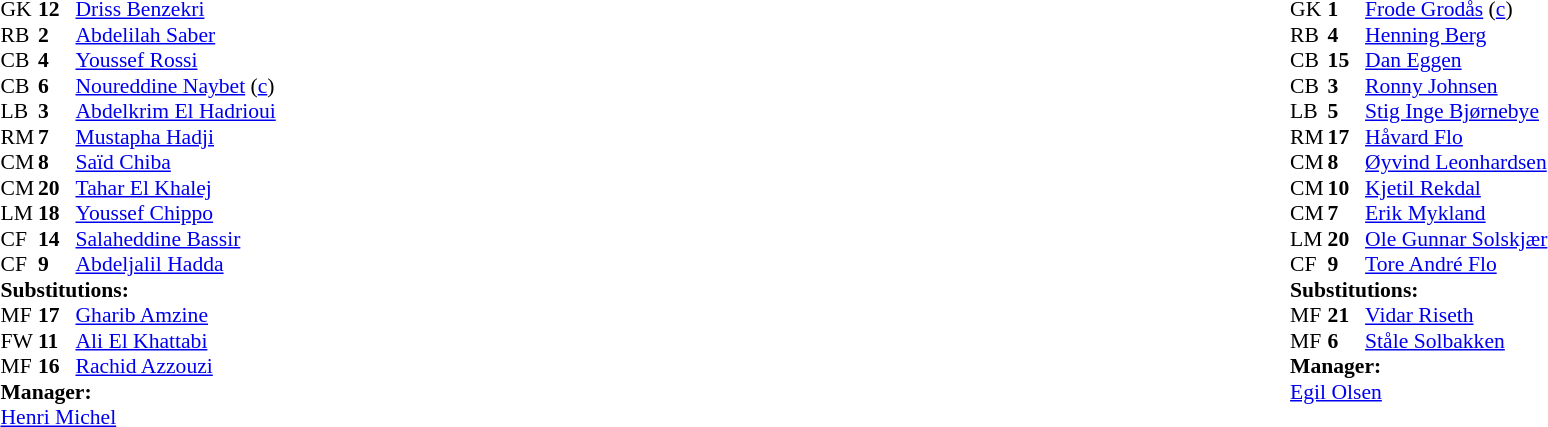<table width="100%">
<tr>
<td valign="top" width="50%"><br><table style="font-size: 90%" cellspacing="0" cellpadding="0">
<tr>
<th width="25"></th>
<th width="25"></th>
</tr>
<tr>
<td>GK</td>
<td><strong>12</strong></td>
<td><a href='#'>Driss Benzekri</a></td>
</tr>
<tr>
<td>RB</td>
<td><strong>2</strong></td>
<td><a href='#'>Abdelilah Saber</a></td>
</tr>
<tr>
<td>CB</td>
<td><strong>4</strong></td>
<td><a href='#'>Youssef Rossi</a></td>
</tr>
<tr>
<td>CB</td>
<td><strong>6</strong></td>
<td><a href='#'>Noureddine Naybet</a> (<a href='#'>c</a>)</td>
</tr>
<tr>
<td>LB</td>
<td><strong>3</strong></td>
<td><a href='#'>Abdelkrim El Hadrioui</a></td>
</tr>
<tr>
<td>RM</td>
<td><strong>7</strong></td>
<td><a href='#'>Mustapha Hadji</a></td>
</tr>
<tr>
<td>CM</td>
<td><strong>8</strong></td>
<td><a href='#'>Saïd Chiba</a></td>
<td></td>
</tr>
<tr>
<td>CM</td>
<td><strong>20</strong></td>
<td><a href='#'>Tahar El Khalej</a></td>
<td></td>
<td></td>
</tr>
<tr>
<td>LM</td>
<td><strong>18</strong></td>
<td><a href='#'>Youssef Chippo</a></td>
<td></td>
<td></td>
</tr>
<tr>
<td>CF</td>
<td><strong>14</strong></td>
<td><a href='#'>Salaheddine Bassir</a></td>
</tr>
<tr>
<td>CF</td>
<td><strong>9</strong></td>
<td><a href='#'>Abdeljalil Hadda</a></td>
<td></td>
<td></td>
</tr>
<tr>
<td colspan=3><strong>Substitutions:</strong></td>
</tr>
<tr>
<td>MF</td>
<td><strong>17</strong></td>
<td><a href='#'>Gharib Amzine</a></td>
<td></td>
<td></td>
</tr>
<tr>
<td>FW</td>
<td><strong>11</strong></td>
<td><a href='#'>Ali El Khattabi</a></td>
<td></td>
<td></td>
</tr>
<tr>
<td>MF</td>
<td><strong>16</strong></td>
<td><a href='#'>Rachid Azzouzi</a></td>
<td></td>
<td></td>
</tr>
<tr>
<td colspan=3><strong>Manager:</strong></td>
</tr>
<tr>
<td colspan="4"> <a href='#'>Henri Michel</a></td>
</tr>
</table>
</td>
<td></td>
<td valign="top" width="50%"><br><table style="font-size: 90%" cellspacing="0" cellpadding="0" align=center>
<tr>
<th width="25"></th>
<th width="25"></th>
</tr>
<tr>
<td>GK</td>
<td><strong>1</strong></td>
<td><a href='#'>Frode Grodås</a> (<a href='#'>c</a>)</td>
</tr>
<tr>
<td>RB</td>
<td><strong>4</strong></td>
<td><a href='#'>Henning Berg</a></td>
</tr>
<tr>
<td>CB</td>
<td><strong>15</strong></td>
<td><a href='#'>Dan Eggen</a></td>
</tr>
<tr>
<td>CB</td>
<td><strong>3</strong></td>
<td><a href='#'>Ronny Johnsen</a></td>
</tr>
<tr>
<td>LB</td>
<td><strong>5</strong></td>
<td><a href='#'>Stig Inge Bjørnebye</a></td>
</tr>
<tr>
<td>RM</td>
<td><strong>17</strong></td>
<td><a href='#'>Håvard Flo</a></td>
<td></td>
<td></td>
</tr>
<tr>
<td>CM</td>
<td><strong>8</strong></td>
<td><a href='#'>Øyvind Leonhardsen</a></td>
</tr>
<tr>
<td>CM</td>
<td><strong>10</strong></td>
<td><a href='#'>Kjetil Rekdal</a></td>
</tr>
<tr>
<td>CM</td>
<td><strong>7</strong></td>
<td><a href='#'>Erik Mykland</a></td>
</tr>
<tr>
<td>LM</td>
<td><strong>20</strong></td>
<td><a href='#'>Ole Gunnar Solskjær</a></td>
<td></td>
<td></td>
</tr>
<tr>
<td>CF</td>
<td><strong>9</strong></td>
<td><a href='#'>Tore André Flo</a></td>
</tr>
<tr>
<td colspan=3><strong>Substitutions:</strong></td>
</tr>
<tr>
<td>MF</td>
<td><strong>21</strong></td>
<td><a href='#'>Vidar Riseth</a></td>
<td></td>
<td></td>
</tr>
<tr>
<td>MF</td>
<td><strong>6</strong></td>
<td><a href='#'>Ståle Solbakken</a></td>
<td></td>
<td></td>
</tr>
<tr>
<td colspan=3><strong>Manager:</strong></td>
</tr>
<tr>
<td colspan="4"><a href='#'>Egil Olsen</a></td>
</tr>
</table>
</td>
</tr>
</table>
